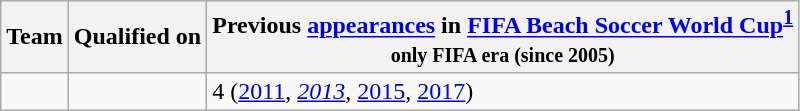<table class="wikitable sortable">
<tr>
<th>Team</th>
<th>Qualified on</th>
<th data-sort-type="number">Previous <a href='#'>appearances</a> in <a href='#'>FIFA Beach Soccer World Cup</a><sup><strong><a href='#'>1</a></strong></sup><br><small>only FIFA era (since 2005)</small></th>
</tr>
<tr>
<td></td>
<td></td>
<td>4 (<a href='#'>2011</a>, <em><a href='#'>2013</a></em>, <a href='#'>2015</a>, <a href='#'>2017</a>)</td>
</tr>
</table>
